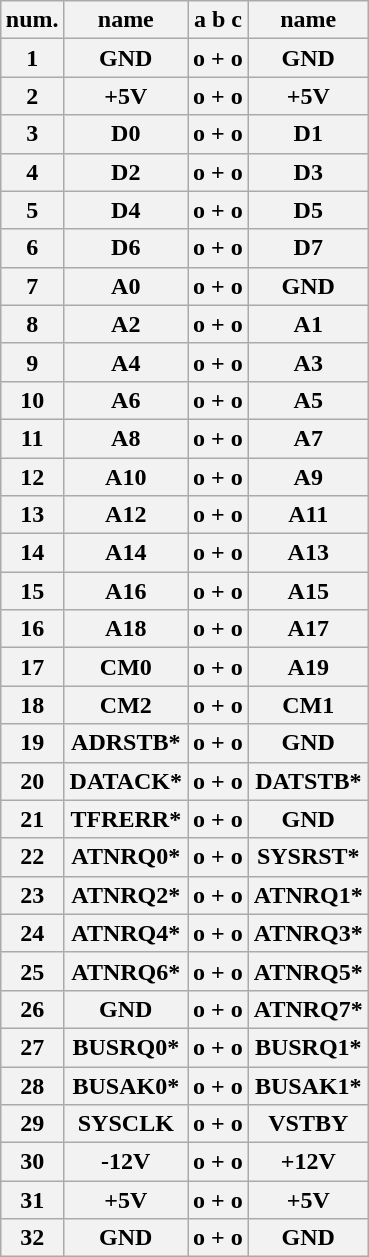<table class="wikitable" style=" float: right; clear: right;">
<tr>
<th>num.</th>
<th>name</th>
<th>a b c</th>
<th>name</th>
</tr>
<tr>
<th>1</th>
<th>GND</th>
<th>o + o</th>
<th>GND</th>
</tr>
<tr>
<th>2</th>
<th>+5V</th>
<th>o + o</th>
<th>+5V</th>
</tr>
<tr>
<th>3</th>
<th>D0</th>
<th>o + o</th>
<th>D1</th>
</tr>
<tr>
<th>4</th>
<th>D2</th>
<th>o + o</th>
<th>D3</th>
</tr>
<tr>
<th>5</th>
<th>D4</th>
<th>o + o</th>
<th>D5</th>
</tr>
<tr>
<th>6</th>
<th>D6</th>
<th>o + o</th>
<th>D7</th>
</tr>
<tr>
<th>7</th>
<th>A0</th>
<th>o + o</th>
<th>GND</th>
</tr>
<tr>
<th>8</th>
<th>A2</th>
<th>o + o</th>
<th>A1</th>
</tr>
<tr>
<th>9</th>
<th>A4</th>
<th>o + o</th>
<th>A3</th>
</tr>
<tr>
<th>10</th>
<th>A6</th>
<th>o + o</th>
<th>A5</th>
</tr>
<tr>
<th>11</th>
<th>A8</th>
<th>o + o</th>
<th>A7</th>
</tr>
<tr>
<th>12</th>
<th>A10</th>
<th>o + o</th>
<th>A9</th>
</tr>
<tr>
<th>13</th>
<th>A12</th>
<th>o + o</th>
<th>A11</th>
</tr>
<tr>
<th>14</th>
<th>A14</th>
<th>o + o</th>
<th>A13</th>
</tr>
<tr>
<th>15</th>
<th>A16</th>
<th>o + o</th>
<th>A15</th>
</tr>
<tr>
<th>16</th>
<th>A18</th>
<th>o + o</th>
<th>A17</th>
</tr>
<tr>
<th>17</th>
<th>CM0</th>
<th>o + o</th>
<th>A19</th>
</tr>
<tr>
<th>18</th>
<th>CM2</th>
<th>o + o</th>
<th>CM1</th>
</tr>
<tr>
<th>19</th>
<th>ADRSTB*</th>
<th>o + o</th>
<th>GND</th>
</tr>
<tr>
<th>20</th>
<th>DATACK*</th>
<th>o + o</th>
<th>DATSTB*</th>
</tr>
<tr>
<th>21</th>
<th>TFRERR*</th>
<th>o + o</th>
<th>GND</th>
</tr>
<tr>
<th>22</th>
<th>ATNRQ0*</th>
<th>o + o</th>
<th>SYSRST*</th>
</tr>
<tr>
<th>23</th>
<th>ATNRQ2*</th>
<th>o + o</th>
<th>ATNRQ1*</th>
</tr>
<tr>
<th>24</th>
<th>ATNRQ4*</th>
<th>o + o</th>
<th>ATNRQ3*</th>
</tr>
<tr>
<th>25</th>
<th>ATNRQ6*</th>
<th>o + o</th>
<th>ATNRQ5*</th>
</tr>
<tr>
<th>26</th>
<th>GND</th>
<th>o + o</th>
<th>ATNRQ7*</th>
</tr>
<tr>
<th>27</th>
<th>BUSRQ0*</th>
<th>o + o</th>
<th>BUSRQ1*</th>
</tr>
<tr>
<th>28</th>
<th>BUSAK0*</th>
<th>o + o</th>
<th>BUSAK1*</th>
</tr>
<tr>
<th>29</th>
<th>SYSCLK</th>
<th>o + o</th>
<th>VSTBY</th>
</tr>
<tr>
<th>30</th>
<th>-12V</th>
<th>o + o</th>
<th>+12V</th>
</tr>
<tr>
<th>31</th>
<th>+5V</th>
<th>o + o</th>
<th>+5V</th>
</tr>
<tr>
<th>32</th>
<th>GND</th>
<th>o + o</th>
<th>GND</th>
</tr>
</table>
